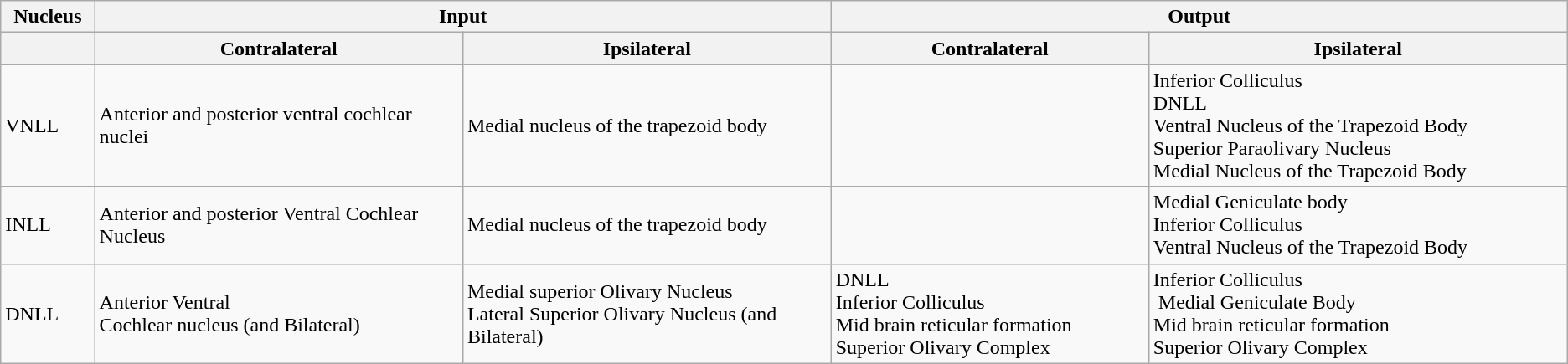<table class="wikitable">
<tr>
<th>Nucleus</th>
<th colspan="2" style="width:47%">Input</th>
<th colspan="2" style="width:47%">Output</th>
</tr>
<tr>
<th> </th>
<th>Contralateral</th>
<th>Ipsilateral</th>
<th>Contralateral</th>
<th>Ipsilateral</th>
</tr>
<tr>
<td>VNLL</td>
<td>Anterior and posterior ventral cochlear nuclei</td>
<td>Medial nucleus of the trapezoid body</td>
<td> </td>
<td>Inferior Colliculus<br>DNLL<br>Ventral Nucleus of the Trapezoid Body<br>Superior Paraolivary Nucleus<br>Medial Nucleus of the Trapezoid Body</td>
</tr>
<tr>
<td>INLL</td>
<td>Anterior and posterior Ventral Cochlear Nucleus</td>
<td>Medial nucleus of the trapezoid body</td>
<td> </td>
<td>Medial Geniculate body<br>Inferior Colliculus<br>Ventral Nucleus of the Trapezoid Body</td>
</tr>
<tr>
<td>DNLL</td>
<td>Anterior Ventral <br>Cochlear nucleus (and Bilateral)</td>
<td>Medial superior Olivary Nucleus <br>Lateral Superior Olivary Nucleus (and Bilateral)</td>
<td>DNLL<br>Inferior Colliculus <br>Mid brain reticular formation <br>Superior Olivary Complex</td>
<td>Inferior Colliculus<br> Medial Geniculate Body <br>Mid brain reticular formation <br>Superior Olivary Complex</td>
</tr>
</table>
